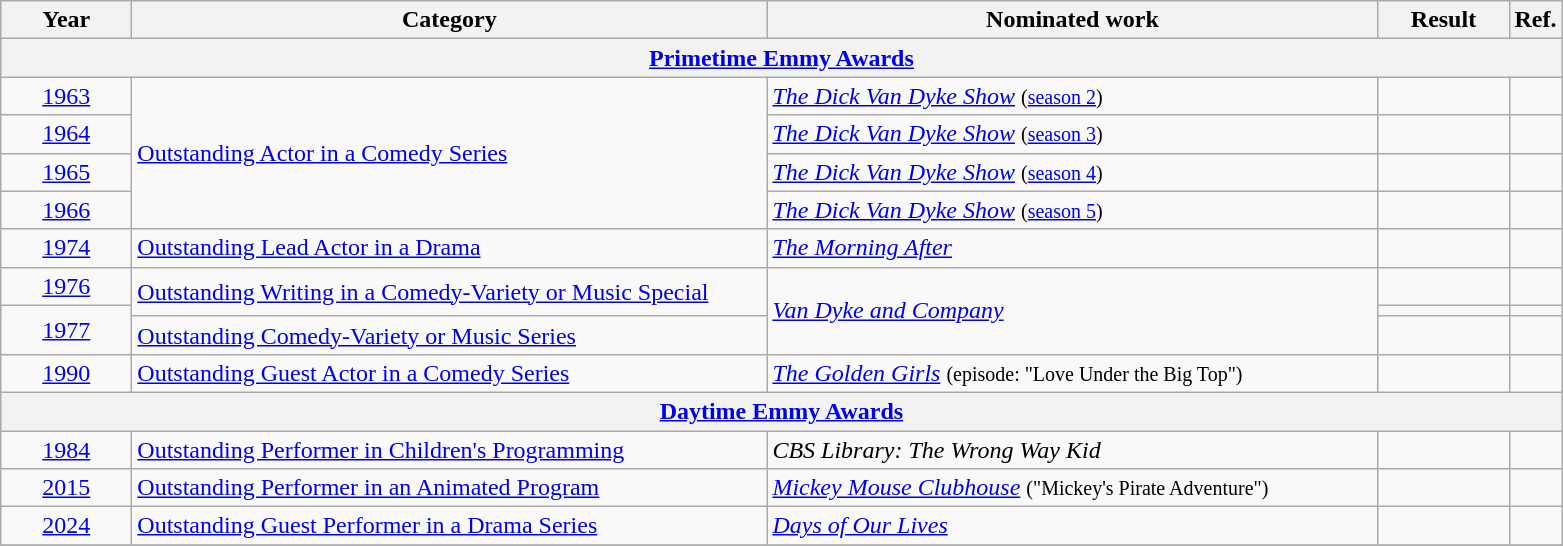<table class=wikitable>
<tr>
<th scope="col" style="width:5em;">Year</th>
<th scope="col" style="width:26em;">Category</th>
<th scope="col" style="width:25em;">Nominated work</th>
<th scope="col" style="width:5em;">Result</th>
<th>Ref.</th>
</tr>
<tr>
<th colspan=5><a href='#'>Primetime Emmy Awards</a></th>
</tr>
<tr>
<td style="text-align:center;"><a href='#'>1963</a></td>
<td rowspan=4><a href='#'>Outstanding Actor in a Comedy Series</a></td>
<td><em><a href='#'>The Dick Van Dyke Show</a></em> <small> (<a href='#'>season 2</a>) </small></td>
<td></td>
<td></td>
</tr>
<tr>
<td style="text-align:center;"><a href='#'>1964</a></td>
<td><em><a href='#'>The Dick Van Dyke Show</a></em> <small> (<a href='#'>season 3</a>) </small></td>
<td></td>
<td></td>
</tr>
<tr>
<td style="text-align:center;"><a href='#'>1965</a></td>
<td><em><a href='#'>The Dick Van Dyke Show</a></em> <small> (<a href='#'>season 4</a>) </small></td>
<td></td>
<td></td>
</tr>
<tr>
<td style="text-align:center;"><a href='#'>1966</a></td>
<td><em><a href='#'>The Dick Van Dyke Show</a></em> <small> (<a href='#'>season 5</a>) </small></td>
<td></td>
<td></td>
</tr>
<tr>
<td style="text-align:center;"><a href='#'>1974</a></td>
<td><a href='#'>Outstanding Lead Actor in a Drama</a></td>
<td><em><a href='#'>The Morning After</a></em></td>
<td></td>
<td></td>
</tr>
<tr>
<td style="text-align:center;"><a href='#'>1976</a></td>
<td rowspan=2><a href='#'>Outstanding Writing in a Comedy-Variety or Music Special</a></td>
<td rowspan=3><em><a href='#'>Van Dyke and Company</a></em></td>
<td></td>
<td></td>
</tr>
<tr>
<td rowspan=2, style="text-align:center;"><a href='#'>1977</a></td>
<td></td>
<td></td>
</tr>
<tr>
<td><a href='#'>Outstanding Comedy-Variety or Music Series</a></td>
<td></td>
<td></td>
</tr>
<tr>
<td style="text-align:center;"><a href='#'>1990</a></td>
<td><a href='#'>Outstanding Guest Actor in a Comedy Series</a></td>
<td><em><a href='#'>The Golden Girls</a></em> <small> (episode: "Love Under the Big Top") </small></td>
<td></td>
<td></td>
</tr>
<tr>
<th colspan=5><a href='#'>Daytime Emmy Awards</a></th>
</tr>
<tr>
<td style="text-align:center;"><a href='#'>1984</a></td>
<td><a href='#'>Outstanding Performer in Children's Programming</a></td>
<td><em>CBS Library: The Wrong Way Kid</em></td>
<td></td>
<td></td>
</tr>
<tr>
<td style="text-align:center;"><a href='#'>2015</a></td>
<td><a href='#'>Outstanding Performer in an Animated Program</a></td>
<td><em><a href='#'>Mickey Mouse Clubhouse</a></em> <small> ("Mickey's Pirate Adventure") </small></td>
<td></td>
<td></td>
</tr>
<tr>
<td style="text-align:center;"><a href='#'>2024</a></td>
<td><a href='#'>Outstanding Guest Performer in a Drama Series</a></td>
<td><em><a href='#'>Days of Our Lives</a></em></td>
<td></td>
<td></td>
</tr>
<tr>
</tr>
</table>
